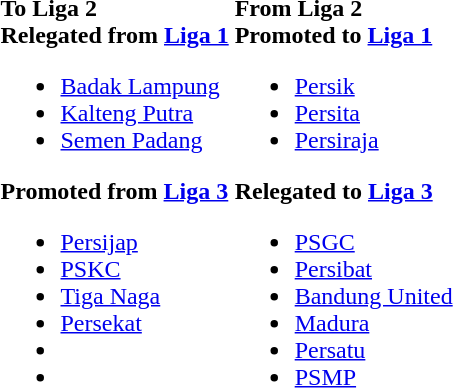<table>
<tr>
<td valign="top"><strong>To Liga 2</strong><br><strong>Relegated from <a href='#'>Liga 1</a></strong><ul><li><a href='#'>Badak Lampung</a></li><li><a href='#'>Kalteng Putra</a></li><li><a href='#'>Semen Padang</a></li></ul><strong>Promoted from <a href='#'>Liga 3</a></strong><ul><li><a href='#'>Persijap</a></li><li><a href='#'>PSKC</a></li><li><a href='#'>Tiga Naga</a></li><li><a href='#'>Persekat</a></li><li></li><li></li></ul></td>
<td valign="top"><strong>From Liga 2</strong><br><strong>Promoted to <a href='#'>Liga 1</a></strong><ul><li><a href='#'>Persik</a></li><li><a href='#'>Persita</a></li><li><a href='#'>Persiraja</a></li></ul><strong>Relegated to <a href='#'>Liga 3</a></strong><ul><li><a href='#'>PSGC</a></li><li><a href='#'>Persibat</a></li><li><a href='#'>Bandung United</a></li><li><a href='#'>Madura</a></li><li><a href='#'>Persatu</a></li><li><a href='#'>PSMP</a></li></ul></td>
</tr>
</table>
